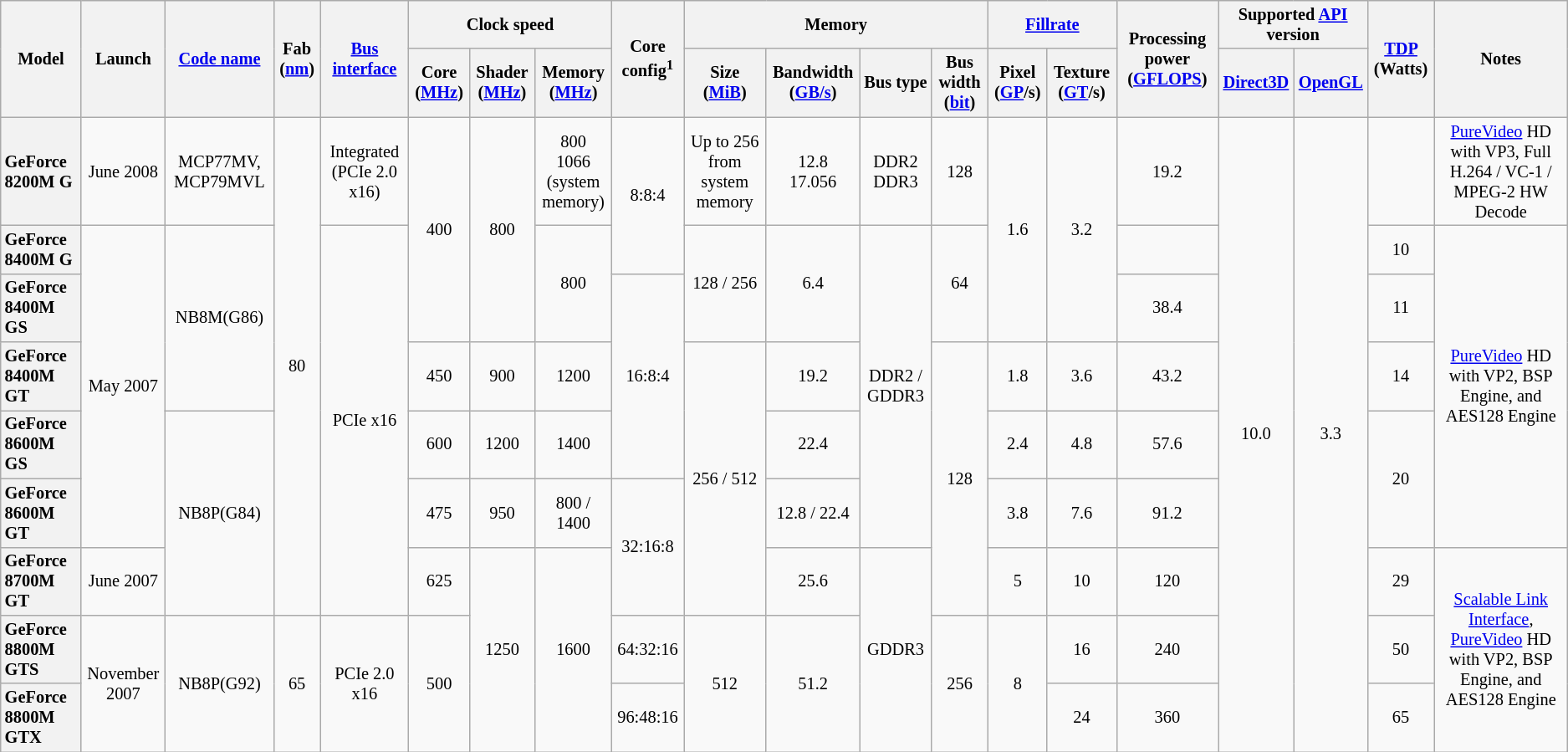<table class="mw-datatable wikitable sortable sort-under" style="font-size:85%; text-align:center;">
<tr>
<th rowspan=2>Model</th>
<th rowspan=2>Launch</th>
<th rowspan=2><a href='#'>Code name</a></th>
<th rowspan=2>Fab (<a href='#'>nm</a>)</th>
<th rowspan=2><a href='#'>Bus</a> <a href='#'>interface</a></th>
<th colspan="3">Clock speed</th>
<th rowspan="2">Core config<sup>1</sup></th>
<th colspan=4>Memory</th>
<th colspan="2"><a href='#'>Fillrate</a></th>
<th rowspan="2">Processing power (<a href='#'>GFLOPS</a>)</th>
<th colspan="2">Supported <a href='#'>API</a> version</th>
<th rowspan=2><a href='#'>TDP</a> (Watts)</th>
<th rowspan=2>Notes</th>
</tr>
<tr>
<th>Core (<a href='#'>MHz</a>)</th>
<th>Shader (<a href='#'>MHz</a>)</th>
<th>Memory (<a href='#'>MHz</a>)</th>
<th>Size (<a href='#'>MiB</a>)</th>
<th>Bandwidth (<a href='#'>GB/s</a>)</th>
<th>Bus type</th>
<th>Bus width (<a href='#'>bit</a>)</th>
<th>Pixel (<a href='#'>GP</a>/s)</th>
<th>Texture (<a href='#'>GT</a>/s)</th>
<th><a href='#'>Direct3D</a></th>
<th><a href='#'>OpenGL</a></th>
</tr>
<tr>
<th style="text-align:left;">GeForce 8200M G</th>
<td>June 2008</td>
<td>MCP77MV, MCP79MVL</td>
<td rowspan="7">80</td>
<td>Integrated (PCIe 2.0 x16)</td>
<td rowspan="3">400</td>
<td rowspan="3">800</td>
<td>800<br>1066<br>(system memory)</td>
<td rowspan="2">8:8:4</td>
<td>Up to 256 from system memory</td>
<td>12.8<br>17.056</td>
<td>DDR2<br>DDR3</td>
<td>128</td>
<td rowspan="3">1.6</td>
<td rowspan="3">3.2</td>
<td>19.2</td>
<td rowspan="9">10.0</td>
<td rowspan="9">3.3</td>
<td></td>
<td><a href='#'>PureVideo</a> HD with VP3, Full H.264 / VC-1 / MPEG-2 HW Decode</td>
</tr>
<tr>
<th style="text-align:left;">GeForce 8400M G</th>
<td rowspan="5">May 2007</td>
<td rowspan="3">NB8M(G86)</td>
<td rowspan="6">PCIe x16</td>
<td rowspan="2">800</td>
<td rowspan="2">128 / 256</td>
<td rowspan="2">6.4</td>
<td rowspan="5">DDR2 / GDDR3</td>
<td rowspan="2">64</td>
<td></td>
<td>10</td>
<td rowspan="5"><a href='#'>PureVideo</a> HD with VP2, BSP Engine, and AES128 Engine</td>
</tr>
<tr>
<th style="text-align:left;">GeForce 8400M GS</th>
<td rowspan="3">16:8:4</td>
<td>38.4</td>
<td>11</td>
</tr>
<tr>
<th style="text-align:left;">GeForce 8400M GT</th>
<td>450</td>
<td>900</td>
<td>1200</td>
<td rowspan="4">256 / 512</td>
<td>19.2</td>
<td rowspan="4">128</td>
<td>1.8</td>
<td>3.6</td>
<td>43.2</td>
<td>14</td>
</tr>
<tr>
<th style="text-align:left;">GeForce 8600M GS</th>
<td rowspan="3">NB8P(G84)</td>
<td>600</td>
<td>1200</td>
<td>1400</td>
<td>22.4</td>
<td>2.4</td>
<td>4.8</td>
<td>57.6</td>
<td rowspan="2">20</td>
</tr>
<tr>
<th style="text-align:left;">GeForce 8600M GT</th>
<td>475</td>
<td>950</td>
<td>800 / 1400</td>
<td rowspan="2">32:16:8</td>
<td>12.8 / 22.4</td>
<td>3.8</td>
<td>7.6</td>
<td>91.2</td>
</tr>
<tr>
<th style="text-align:left;">GeForce 8700M GT</th>
<td>June 2007</td>
<td>625</td>
<td rowspan="3">1250</td>
<td rowspan="3">1600</td>
<td>25.6</td>
<td rowspan="3">GDDR3</td>
<td>5</td>
<td>10</td>
<td>120</td>
<td>29</td>
<td rowspan="3"><a href='#'>Scalable Link Interface</a>, <a href='#'>PureVideo</a> HD with VP2, BSP Engine, and AES128 Engine</td>
</tr>
<tr>
<th style="text-align:left;">GeForce 8800M GTS</th>
<td rowspan="2">November 2007</td>
<td rowspan="2">NB8P(G92)</td>
<td rowspan="2">65</td>
<td rowspan="2">PCIe 2.0 x16</td>
<td rowspan="2">500</td>
<td>64:32:16</td>
<td rowspan="2">512</td>
<td rowspan="2">51.2</td>
<td rowspan="2">256</td>
<td rowspan="2">8</td>
<td>16</td>
<td>240</td>
<td>50</td>
</tr>
<tr>
<th style="text-align:left;">GeForce 8800M GTX</th>
<td>96:48:16</td>
<td>24</td>
<td>360</td>
<td>65</td>
</tr>
</table>
